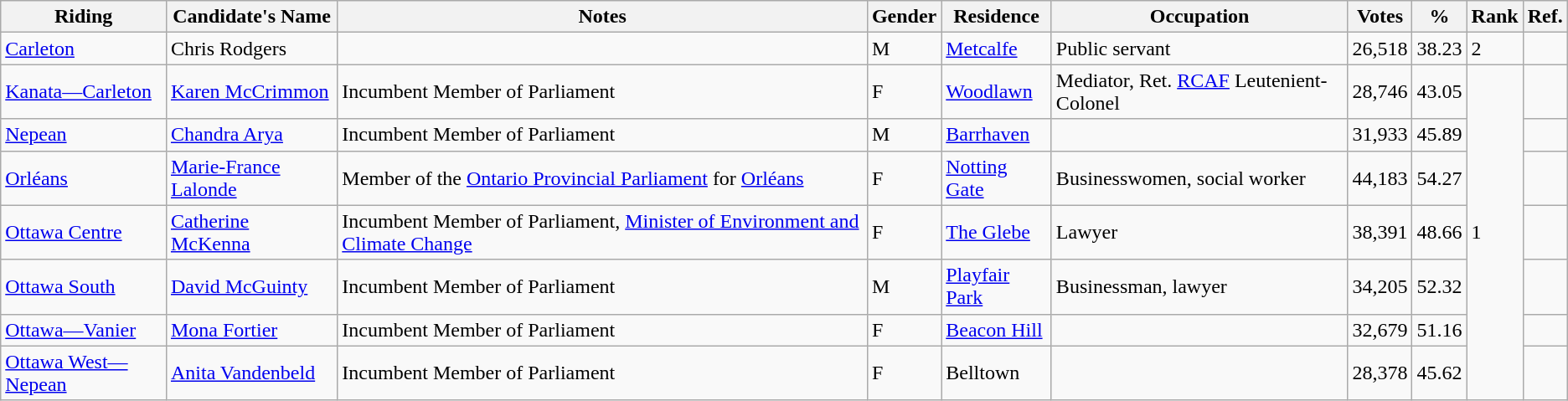<table class="wikitable sortable">
<tr>
<th>Riding</th>
<th>Candidate's Name</th>
<th>Notes</th>
<th>Gender</th>
<th>Residence</th>
<th>Occupation</th>
<th>Votes</th>
<th>%</th>
<th>Rank</th>
<th>Ref.</th>
</tr>
<tr>
<td><a href='#'>Carleton</a></td>
<td>Chris Rodgers</td>
<td></td>
<td>M</td>
<td><a href='#'>Metcalfe</a></td>
<td>Public servant</td>
<td>26,518</td>
<td>38.23</td>
<td>2</td>
<td></td>
</tr>
<tr>
<td><a href='#'>Kanata—Carleton</a></td>
<td><a href='#'>Karen McCrimmon</a></td>
<td>Incumbent Member of Parliament</td>
<td>F</td>
<td><a href='#'>Woodlawn</a></td>
<td>Mediator, Ret. <a href='#'>RCAF</a> Leutenient-Colonel</td>
<td>28,746</td>
<td>43.05</td>
<td rowspan="7">1</td>
<td></td>
</tr>
<tr>
<td><a href='#'>Nepean</a></td>
<td><a href='#'>Chandra Arya</a></td>
<td>Incumbent Member of Parliament</td>
<td>M</td>
<td><a href='#'>Barrhaven</a></td>
<td></td>
<td>31,933</td>
<td>45.89</td>
<td></td>
</tr>
<tr>
<td><a href='#'>Orléans</a></td>
<td><a href='#'>Marie-France Lalonde</a></td>
<td>Member of the <a href='#'>Ontario Provincial Parliament</a> for <a href='#'>Orléans</a></td>
<td>F</td>
<td><a href='#'>Notting Gate</a></td>
<td>Businesswomen, social worker</td>
<td>44,183</td>
<td>54.27</td>
<td></td>
</tr>
<tr>
<td><a href='#'>Ottawa Centre</a></td>
<td><a href='#'>Catherine McKenna</a></td>
<td>Incumbent Member of Parliament, <a href='#'>Minister of Environment and Climate Change</a></td>
<td>F</td>
<td><a href='#'>The Glebe</a></td>
<td>Lawyer</td>
<td>38,391</td>
<td>48.66</td>
<td></td>
</tr>
<tr>
<td><a href='#'>Ottawa South</a></td>
<td><a href='#'>David McGuinty</a></td>
<td>Incumbent Member of Parliament</td>
<td>M</td>
<td><a href='#'>Playfair Park</a></td>
<td>Businessman, lawyer</td>
<td>34,205</td>
<td>52.32</td>
<td></td>
</tr>
<tr>
<td><a href='#'>Ottawa—Vanier</a></td>
<td><a href='#'>Mona Fortier</a></td>
<td>Incumbent Member of Parliament</td>
<td>F</td>
<td><a href='#'>Beacon Hill</a></td>
<td></td>
<td>32,679</td>
<td>51.16</td>
<td></td>
</tr>
<tr>
<td><a href='#'>Ottawa West—Nepean</a></td>
<td><a href='#'>Anita Vandenbeld</a></td>
<td>Incumbent Member of Parliament</td>
<td>F</td>
<td>Belltown</td>
<td></td>
<td>28,378</td>
<td>45.62</td>
<td></td>
</tr>
</table>
